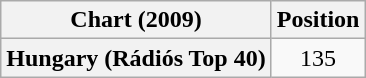<table class="wikitable plainrowheaders" style="text-align:center">
<tr>
<th scope="col">Chart (2009)</th>
<th scope="col">Position</th>
</tr>
<tr>
<th scope="row">Hungary (Rádiós Top 40)</th>
<td>135</td>
</tr>
</table>
